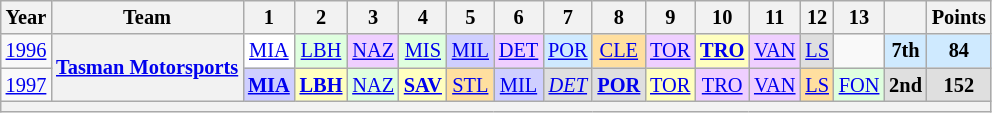<table class="wikitable" style="text-align:center; font-size:85%">
<tr>
<th scope="col">Year</th>
<th scope="col">Team</th>
<th scope="col">1</th>
<th scope="col">2</th>
<th scope="col">3</th>
<th scope="col">4</th>
<th scope="col">5</th>
<th scope="col">6</th>
<th scope="col">7</th>
<th scope="col">8</th>
<th scope="col">9</th>
<th scope="col">10</th>
<th scope="col">11</th>
<th scope="col">12</th>
<th scope="col">13</th>
<th scope="col"></th>
<th scope="col">Points</th>
</tr>
<tr>
<td><a href='#'>1996</a></td>
<th rowspan=2 nowrap><a href='#'>Tasman Motorsports</a></th>
<td style="background:#FFFFFF;"><a href='#'>MIA</a><br></td>
<td style="background:#DFFFDF;"><a href='#'>LBH</a><br></td>
<td style="background:#EFCFFF;"><a href='#'>NAZ</a><br></td>
<td style="background:#DFFFDF;"><a href='#'>MIS</a><br></td>
<td style="background:#CFCFFF;"><a href='#'>MIL</a><br></td>
<td style="background:#EFCFFF;"><a href='#'>DET</a><br></td>
<td style="background:#CFEAFF;"><a href='#'>POR</a><br></td>
<td style="background:#FFDF9F;"><a href='#'>CLE</a><br></td>
<td style="background:#EFCFFF;"><a href='#'>TOR</a><br></td>
<td style="background:#FFFFBF;"><strong><a href='#'>TRO</a></strong><br></td>
<td style="background:#EFCFFF;"><a href='#'>VAN</a><br></td>
<td style="background:#DFDFDF;"><a href='#'>LS</a><br></td>
<td></td>
<td style="background:#CFEAFF;"><strong>7th</strong></td>
<td style="background:#CFEAFF;"><strong>84</strong></td>
</tr>
<tr>
<td><a href='#'>1997</a></td>
<td style="background:#CFCFFF;"><strong><a href='#'>MIA</a></strong><br></td>
<td style="background:#FFFFBF;"><strong><a href='#'>LBH</a></strong><br></td>
<td style="background:#DFFFDF;"><a href='#'>NAZ</a><br></td>
<td style="background:#FFFFBF;"><strong><a href='#'>SAV</a></strong><br></td>
<td style="background:#FFDF9F;"><a href='#'>STL</a><br></td>
<td style="background:#CFCFFF;"><a href='#'>MIL</a><br></td>
<td style="background:#DFDFDF;"><em><a href='#'>DET</a></em><br></td>
<td style="background:#DFDFDF;"><strong><a href='#'>POR</a></strong><br></td>
<td style="background:#FFFFBF;"><a href='#'>TOR</a><br></td>
<td style="background:#EFCFFF;"><a href='#'>TRO</a><br></td>
<td style="background:#EFCFFF;"><a href='#'>VAN</a><br></td>
<td style="background:#FFDF9F;"><a href='#'>LS</a><br></td>
<td style="background:#DFFFDF;"><a href='#'>FON</a><br></td>
<td style="background:#DFDFDF;"><strong>2nd</strong></td>
<td style="background:#DFDFDF;"><strong>152</strong></td>
</tr>
<tr>
<th colspan="17"></th>
</tr>
</table>
